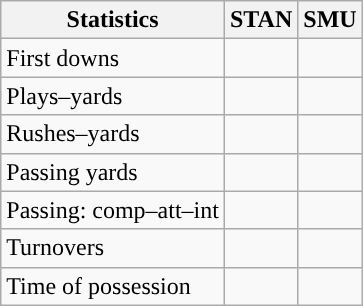<table class="wikitable" style="float:left">
<tr>
<th>Statistics</th>
<th>STAN</th>
<th>SMU</th>
</tr>
<tr>
<td>First downs</td>
<td></td>
<td></td>
</tr>
<tr>
<td>Plays–yards</td>
<td></td>
<td></td>
</tr>
<tr>
<td>Rushes–yards</td>
<td></td>
<td></td>
</tr>
<tr>
<td>Passing yards</td>
<td></td>
<td></td>
</tr>
<tr>
<td>Passing: comp–att–int</td>
<td></td>
<td></td>
</tr>
<tr>
<td>Turnovers</td>
<td></td>
<td></td>
</tr>
<tr>
<td>Time of possession</td>
<td></td>
<td></td>
</tr>
</table>
